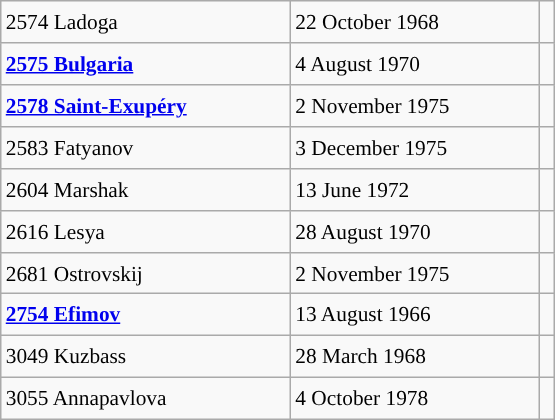<table class="wikitable" style="font-size: 89%; float: left; width: 26em; margin-right: 1em; height: 280px;">
<tr>
<td>2574 Ladoga</td>
<td>22 October 1968</td>
<td></td>
</tr>
<tr>
<td><strong><a href='#'>2575 Bulgaria</a></strong></td>
<td>4 August 1970</td>
<td></td>
</tr>
<tr>
<td><strong><a href='#'>2578 Saint-Exupéry</a></strong></td>
<td>2 November 1975</td>
<td></td>
</tr>
<tr>
<td>2583 Fatyanov</td>
<td>3 December 1975</td>
<td></td>
</tr>
<tr>
<td>2604 Marshak</td>
<td>13 June 1972</td>
<td></td>
</tr>
<tr>
<td>2616 Lesya</td>
<td>28 August 1970</td>
<td></td>
</tr>
<tr>
<td>2681 Ostrovskij</td>
<td>2 November 1975</td>
<td></td>
</tr>
<tr>
<td><strong><a href='#'>2754 Efimov</a></strong></td>
<td>13 August 1966</td>
<td></td>
</tr>
<tr>
<td>3049 Kuzbass</td>
<td>28 March 1968</td>
<td></td>
</tr>
<tr>
<td>3055 Annapavlova</td>
<td>4 October 1978</td>
<td></td>
</tr>
</table>
